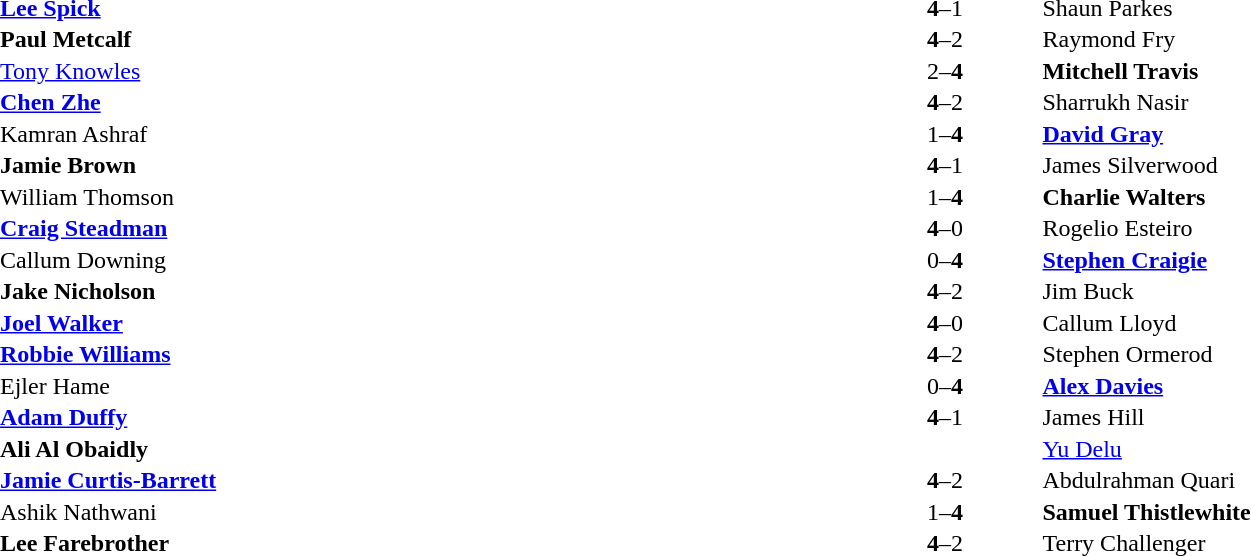<table width="100%" cellspacing="1">
<tr>
<th width=45%></th>
<th width=10%></th>
<th width=45%></th>
</tr>
<tr>
<td> <strong><a href='#'>Lee Spick</a></strong></td>
<td align="center"><strong>4</strong>–1</td>
<td> Shaun Parkes</td>
</tr>
<tr>
<td> <strong>Paul Metcalf</strong></td>
<td align="center"><strong>4</strong>–2</td>
<td> Raymond Fry</td>
</tr>
<tr>
<td> <a href='#'>Tony Knowles</a></td>
<td align="center">2–<strong>4</strong></td>
<td> <strong>Mitchell Travis</strong></td>
</tr>
<tr>
<td> <strong><a href='#'>Chen Zhe</a></strong></td>
<td align="center"><strong>4</strong>–2</td>
<td> Sharrukh Nasir</td>
</tr>
<tr>
<td> Kamran Ashraf</td>
<td align="center">1–<strong>4</strong></td>
<td> <strong><a href='#'>David Gray</a></strong></td>
</tr>
<tr>
<td> <strong>Jamie Brown</strong></td>
<td align="center"><strong>4</strong>–1</td>
<td> James Silverwood</td>
</tr>
<tr>
<td> William Thomson</td>
<td align="center">1–<strong>4</strong></td>
<td> <strong>Charlie Walters</strong></td>
</tr>
<tr>
<td> <strong><a href='#'>Craig Steadman</a></strong></td>
<td align="center"><strong>4</strong>–0</td>
<td> Rogelio Esteiro</td>
</tr>
<tr>
<td> Callum Downing</td>
<td align="center">0–<strong>4</strong></td>
<td> <strong><a href='#'>Stephen Craigie</a></strong></td>
</tr>
<tr>
<td> <strong>Jake Nicholson</strong></td>
<td align="center"><strong>4</strong>–2</td>
<td> Jim Buck</td>
</tr>
<tr>
<td> <strong><a href='#'>Joel Walker</a></strong></td>
<td align="center"><strong>4</strong>–0</td>
<td> Callum Lloyd</td>
</tr>
<tr>
<td> <strong><a href='#'>Robbie Williams</a></strong></td>
<td align="center"><strong>4</strong>–2</td>
<td> Stephen Ormerod</td>
</tr>
<tr>
<td> Ejler Hame</td>
<td align="center">0–<strong>4</strong></td>
<td> <strong><a href='#'>Alex Davies</a></strong></td>
</tr>
<tr>
<td> <strong><a href='#'>Adam Duffy</a></strong></td>
<td align="center"><strong>4</strong>–1</td>
<td> James Hill</td>
</tr>
<tr>
<td> <strong>Ali Al Obaidly</strong></td>
<td align="center"></td>
<td> <a href='#'>Yu Delu</a></td>
</tr>
<tr>
<td> <strong><a href='#'>Jamie Curtis-Barrett</a></strong></td>
<td align="center"><strong>4</strong>–2</td>
<td> Abdulrahman Quari</td>
</tr>
<tr>
<td> Ashik Nathwani</td>
<td align="center">1–<strong>4</strong></td>
<td> <strong>Samuel Thistlewhite</strong></td>
</tr>
<tr>
<td> <strong>Lee Farebrother</strong></td>
<td align="center"><strong>4</strong>–2</td>
<td> Terry Challenger</td>
</tr>
</table>
